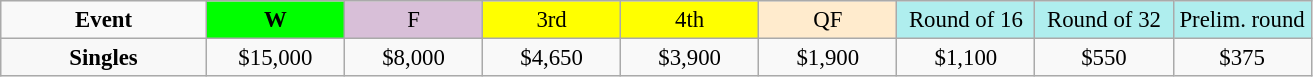<table class=wikitable style=font-size:95%;text-align:center>
<tr>
<td style="width:130px"><strong>Event</strong></td>
<td style="width:85px; background:lime"><strong>W</strong></td>
<td style="width:85px; background:thistle">F</td>
<td style="width:85px; background:#ffff00">3rd</td>
<td style="width:85px; background:#ffff00">4th</td>
<td style="width:85px; background:#ffebcd">QF</td>
<td style="width:85px; background:#afeeee">Round of 16</td>
<td style="width:85px; background:#afeeee">Round of 32</td>
<td style="width:85px; background:#afeeee">Prelim. round</td>
</tr>
<tr>
<th style=background:#f8f8f8>Singles </th>
<td>$15,000</td>
<td>$8,000</td>
<td>$4,650</td>
<td>$3,900</td>
<td>$1,900</td>
<td>$1,100</td>
<td>$550</td>
<td>$375</td>
</tr>
</table>
